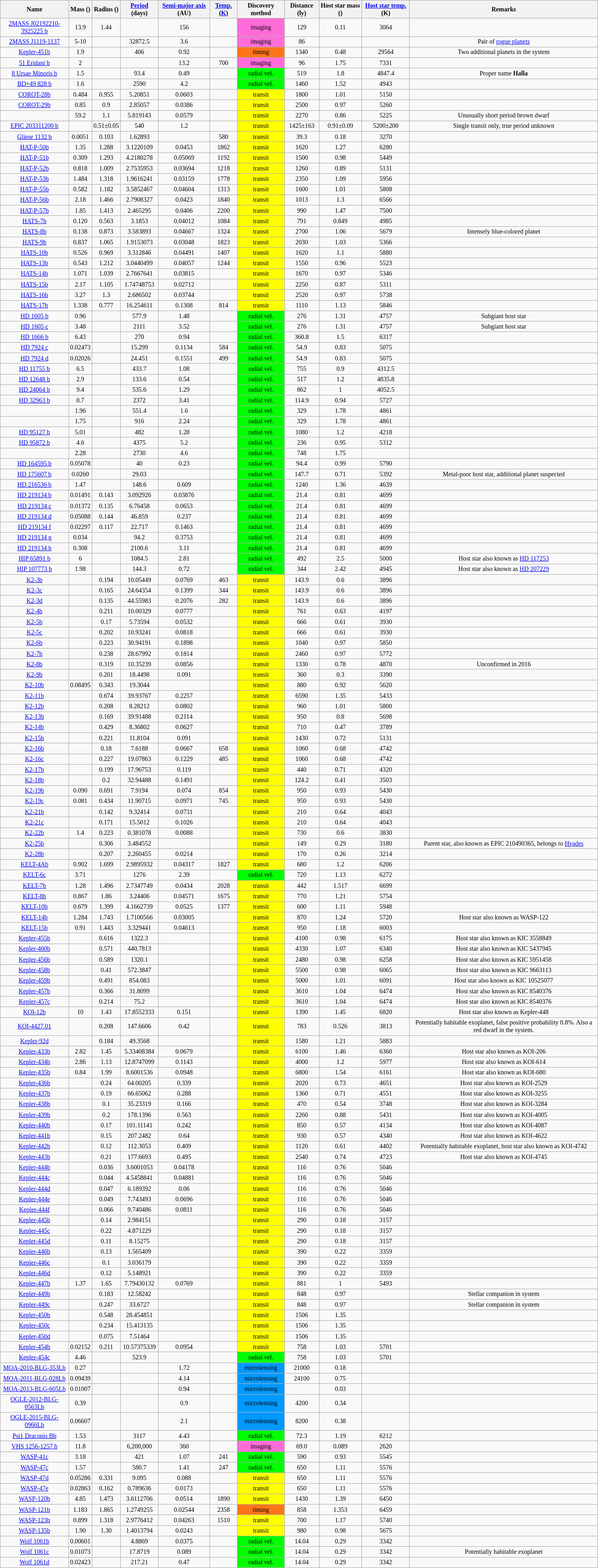<table class="wikitable plainrowheaders sortable" style="width: 100%; font-size: 83%; text-align: center;">
<tr>
<th>Name</th>
<th data-sort-type="number">Mass ()</th>
<th data-sort-type="number">Radius ()</th>
<th data-sort-type="number"><a href='#'>Period</a> (days)</th>
<th data-sort-type="number"><a href='#'>Semi-major axis</a> (AU)</th>
<th data-sort-type="number"><a href='#'>Temp.</a> (<a href='#'>K</a>)</th>
<th>Discovery method</th>
<th data-sort-type="number">Distance (ly)</th>
<th data-sort-type="number">Host star mass ()</th>
<th data-sort-type="number"><a href='#'>Host star temp.</a> (K)</th>
<th>Remarks</th>
</tr>
<tr>
<td><a href='#'>2MASS J02192210-3925225 b</a></td>
<td>13.9</td>
<td>1.44</td>
<td></td>
<td>156</td>
<td></td>
<td style="background:#FF6CDA">imaging</td>
<td>129</td>
<td>0.11</td>
<td>3064</td>
<td></td>
</tr>
<tr>
<td><a href='#'>2MASS J1119-1137</a></td>
<td>5-10</td>
<td></td>
<td>32872.5</td>
<td>3.6</td>
<td></td>
<td style="background:#FF6CDA">imaging</td>
<td>86</td>
<td></td>
<td></td>
<td> Pair of <a href='#'>rogue planets</a></td>
</tr>
<tr>
<td><a href='#'>Kepler-451b</a></td>
<td>1.9</td>
<td></td>
<td>406</td>
<td>0.92</td>
<td></td>
<td style="background:#FF7519">timing</td>
<td>1340</td>
<td>0.48</td>
<td>29564</td>
<td>Two additional planets in the system</td>
</tr>
<tr>
<td><a href='#'>51 Eridani b</a></td>
<td>2</td>
<td></td>
<td></td>
<td>13.2</td>
<td>700</td>
<td style="background:#FF6CDA">imaging</td>
<td>96</td>
<td>1.75</td>
<td>7331</td>
<td></td>
</tr>
<tr>
<td><a href='#'>8 Ursae Minoris b</a></td>
<td>1.5</td>
<td></td>
<td>93.4</td>
<td>0.49</td>
<td></td>
<td style="background:#00FF00">radial vel.</td>
<td>519</td>
<td>1.8</td>
<td>4847.4</td>
<td> Proper name <strong>Halla</strong></td>
</tr>
<tr>
<td><a href='#'>BD+49 828 b</a></td>
<td>1.6</td>
<td></td>
<td>2590</td>
<td>4.2</td>
<td></td>
<td style="background:#00FF00">radial vel.</td>
<td>1460</td>
<td>1.52</td>
<td>4943</td>
<td></td>
</tr>
<tr>
<td><a href='#'>COROT-28b</a></td>
<td>0.484</td>
<td>0.955</td>
<td>5.20851</td>
<td>0.0603</td>
<td></td>
<td style="background:#FFFF00">transit</td>
<td>1800</td>
<td>1.01</td>
<td>5150</td>
<td></td>
</tr>
<tr>
<td><a href='#'>COROT-29b</a></td>
<td>0.85</td>
<td>0.9</td>
<td>2.85057</td>
<td>0.0386</td>
<td></td>
<td style="background:#FFFF00">transit</td>
<td>2500</td>
<td>0.97</td>
<td>5260</td>
<td></td>
</tr>
<tr>
<td></td>
<td>59.2</td>
<td>1.1</td>
<td>5.819143</td>
<td>0.0579</td>
<td></td>
<td style="background:#FFFF00">transit</td>
<td>2270</td>
<td>0.86</td>
<td>5225</td>
<td>Unusually short period brown dwarf</td>
</tr>
<tr>
<td><a href='#'>EPIC 203311200 b</a></td>
<td></td>
<td>0.51±0.05</td>
<td>540</td>
<td>1.2</td>
<td></td>
<td style="background:#FFFF00">transit</td>
<td>1425±163</td>
<td>0.91±0.09</td>
<td>5200±200</td>
<td>Single transit only, true period unknown</td>
</tr>
<tr>
<td><a href='#'>Gliese 1132 b</a></td>
<td>0.0051</td>
<td>0.103</td>
<td>1.62893</td>
<td></td>
<td>580</td>
<td style="background:#FFFF00">transit</td>
<td>39.3</td>
<td>0.18</td>
<td>3270</td>
<td></td>
</tr>
<tr>
<td><a href='#'>HAT-P-50b</a></td>
<td>1.35</td>
<td>1.288</td>
<td>3.1220109</td>
<td>0.0453</td>
<td>1862</td>
<td style="background:#FFFF00">transit</td>
<td>1620</td>
<td>1.27</td>
<td>6280</td>
<td></td>
</tr>
<tr>
<td><a href='#'>HAT-P-51b</a></td>
<td>0.309</td>
<td>1.293</td>
<td>4.2180278</td>
<td>0.05069</td>
<td>1192</td>
<td style="background:#FFFF00">transit</td>
<td>1500</td>
<td>0.98</td>
<td>5449</td>
<td></td>
</tr>
<tr>
<td><a href='#'>HAT-P-52b</a></td>
<td>0.818</td>
<td>1.009</td>
<td>2.7535953</td>
<td>0.03694</td>
<td>1218</td>
<td style="background:#FFFF00">transit</td>
<td>1260</td>
<td>0.89</td>
<td>5131</td>
<td></td>
</tr>
<tr>
<td><a href='#'>HAT-P-53b</a></td>
<td>1.484</td>
<td>1.318</td>
<td>1.9616241</td>
<td>0.03159</td>
<td>1778</td>
<td style="background:#FFFF00">transit</td>
<td>2350</td>
<td>1.09</td>
<td>5956</td>
<td></td>
</tr>
<tr>
<td><a href='#'>HAT-P-55b</a></td>
<td>0.582</td>
<td>1.182</td>
<td>3.5852467</td>
<td>0.04604</td>
<td>1313</td>
<td style="background:#FFFF00">transit</td>
<td>1600</td>
<td>1.01</td>
<td>5808</td>
<td></td>
</tr>
<tr>
<td><a href='#'>HAT-P-56b</a></td>
<td>2.18</td>
<td>1.466</td>
<td>2.7908327</td>
<td>0.0423</td>
<td>1840</td>
<td style="background:#FFFF00">transit</td>
<td>1013</td>
<td>1.3</td>
<td>6566</td>
<td></td>
</tr>
<tr>
<td><a href='#'>HAT-P-57b</a></td>
<td>1.85</td>
<td>1.413</td>
<td>2.465295</td>
<td>0.0406</td>
<td>2200</td>
<td style="background:#FFFF00">transit</td>
<td>990</td>
<td>1.47</td>
<td>7500</td>
<td></td>
</tr>
<tr>
<td><a href='#'>HATS-7b</a></td>
<td>0.120</td>
<td>0.563</td>
<td>3.1853</td>
<td>0.04012</td>
<td>1084</td>
<td style="background:#FFFF00">transit</td>
<td>791</td>
<td>0.849</td>
<td>4985</td>
<td></td>
</tr>
<tr>
<td><a href='#'>HATS-8b</a></td>
<td>0.138</td>
<td>0.873</td>
<td>3.583893</td>
<td>0.04667</td>
<td>1324</td>
<td style="background:#FFFF00">transit</td>
<td>2700</td>
<td>1.06</td>
<td>5679</td>
<td> Intensely blue-colored planet</td>
</tr>
<tr>
<td><a href='#'>HATS-9b</a></td>
<td>0.837</td>
<td>1.065</td>
<td>1.9153073</td>
<td>0.03048</td>
<td>1823</td>
<td style="background:#FFFF00">transit</td>
<td>2030</td>
<td>1.03</td>
<td>5366</td>
<td></td>
</tr>
<tr>
<td><a href='#'>HATS-10b</a></td>
<td>0.526</td>
<td>0.969</td>
<td>3.312846</td>
<td>0.04491</td>
<td>1407</td>
<td style="background:#FFFF00">transit</td>
<td>1620</td>
<td>1.1</td>
<td>5880</td>
<td></td>
</tr>
<tr>
<td><a href='#'>HATS-13b</a></td>
<td>0.543</td>
<td>1.212</td>
<td>3.0440499</td>
<td>0.04057</td>
<td>1244</td>
<td style="background:#FFFF00">transit</td>
<td>1550</td>
<td>0.96</td>
<td>5523</td>
<td></td>
</tr>
<tr>
<td><a href='#'>HATS-14b</a></td>
<td>1.071</td>
<td>1.039</td>
<td>2.7667641</td>
<td>0.03815</td>
<td></td>
<td style="background:#FFFF00">transit</td>
<td>1670</td>
<td>0.97</td>
<td>5346</td>
<td></td>
</tr>
<tr>
<td><a href='#'>HATS-15b</a></td>
<td>2.17</td>
<td>1.105</td>
<td>1.74748753</td>
<td>0.02712</td>
<td></td>
<td style="background:#FFFF00">transit</td>
<td>2250</td>
<td>0.87</td>
<td>5311</td>
<td></td>
</tr>
<tr>
<td><a href='#'>HATS-16b</a></td>
<td>3.27</td>
<td>1.3</td>
<td>2.686502</td>
<td>0.03744</td>
<td></td>
<td style="background:#FFFF00">transit</td>
<td>2520</td>
<td>0.97</td>
<td>5738</td>
<td></td>
</tr>
<tr>
<td><a href='#'>HATS-17b</a></td>
<td>1.338</td>
<td>0.777</td>
<td>16.254611</td>
<td>0.1308</td>
<td>814</td>
<td style="background:#FFFF00">transit</td>
<td>1110</td>
<td>1.13</td>
<td>5846</td>
<td></td>
</tr>
<tr>
<td><a href='#'>HD 1605 b</a></td>
<td>0.96</td>
<td></td>
<td>577.9</td>
<td>1.48</td>
<td></td>
<td style="background:#00FF00">radial vel.</td>
<td>276</td>
<td>1.31</td>
<td>4757</td>
<td>Subgiant host star</td>
</tr>
<tr>
<td><a href='#'>HD 1605 c</a></td>
<td>3.48</td>
<td></td>
<td>2111</td>
<td>3.52</td>
<td></td>
<td style="background:#00FF00">radial vel.</td>
<td>276</td>
<td>1.31</td>
<td>4757</td>
<td>Subgiant host star</td>
</tr>
<tr>
<td><a href='#'>HD 1666 b</a></td>
<td>6.43</td>
<td></td>
<td>270</td>
<td>0.94</td>
<td></td>
<td style="background:#00FF00">radial vel.</td>
<td>360.8</td>
<td>1.5</td>
<td>6317</td>
<td></td>
</tr>
<tr>
<td><a href='#'>HD 7924 c</a></td>
<td>0.02473</td>
<td></td>
<td>15.299</td>
<td>0.1134</td>
<td>584</td>
<td style="background:#00FF00">radial vel.</td>
<td>54.9</td>
<td>0.83</td>
<td>5075</td>
<td></td>
</tr>
<tr>
<td><a href='#'>HD 7924 d</a></td>
<td>0.02026</td>
<td></td>
<td>24.451</td>
<td>0.1551</td>
<td>499</td>
<td style="background:#00FF00">radial vel.</td>
<td>54.9</td>
<td>0.83</td>
<td>5075</td>
<td></td>
</tr>
<tr>
<td><a href='#'>HD 11755 b</a></td>
<td>6.5</td>
<td></td>
<td>433.7</td>
<td>1.08</td>
<td></td>
<td style="background:#00FF00">radial vel.</td>
<td>755</td>
<td>0.9</td>
<td>4312.5</td>
<td></td>
</tr>
<tr>
<td><a href='#'>HD 12648 b</a></td>
<td>2.9</td>
<td></td>
<td>133.6</td>
<td>0.54</td>
<td></td>
<td style="background:#00FF00">radial vel.</td>
<td>517</td>
<td>1.2</td>
<td>4835.8</td>
<td></td>
</tr>
<tr>
<td><a href='#'>HD 24064 b</a></td>
<td>9.4</td>
<td></td>
<td>535.6</td>
<td>1.29</td>
<td></td>
<td style="background:#00FF00">radial vel.</td>
<td>862</td>
<td>1</td>
<td>4052.5</td>
<td></td>
</tr>
<tr>
<td><a href='#'>HD 32963 b</a></td>
<td>0.7</td>
<td></td>
<td>2372</td>
<td>3.41</td>
<td></td>
<td style="background:#00FF00">radial vel.</td>
<td>114.9</td>
<td>0.94</td>
<td>5727</td>
<td></td>
</tr>
<tr>
<td></td>
<td>1.96</td>
<td></td>
<td>551.4</td>
<td>1.6</td>
<td></td>
<td style="background:#00FF00">radial vel.</td>
<td>329</td>
<td>1.78</td>
<td>4861</td>
<td></td>
</tr>
<tr>
<td></td>
<td>1.75</td>
<td></td>
<td>916</td>
<td>2.24</td>
<td></td>
<td style="background:#00FF00">radial vel.</td>
<td>329</td>
<td>1.78</td>
<td>4861</td>
<td></td>
</tr>
<tr>
<td><a href='#'>HD 95127 b</a></td>
<td>5.01</td>
<td></td>
<td>482</td>
<td>1.28</td>
<td></td>
<td style="background:#00FF00">radial vel.</td>
<td>1080</td>
<td>1.2</td>
<td>4218</td>
<td></td>
</tr>
<tr>
<td><a href='#'>HD 95872 b</a></td>
<td>4.6</td>
<td></td>
<td>4375</td>
<td>5.2</td>
<td></td>
<td style="background:#00FF00">radial vel.</td>
<td>236</td>
<td>0.95</td>
<td>5312</td>
<td></td>
</tr>
<tr>
<td></td>
<td>2.28</td>
<td></td>
<td>2730</td>
<td>4.6</td>
<td></td>
<td style="background:#00FF00">radial vel.</td>
<td>748</td>
<td>1.75</td>
<td></td>
<td></td>
</tr>
<tr>
<td><a href='#'>HD 164595 b</a></td>
<td>0.05078</td>
<td></td>
<td>40</td>
<td>0.23</td>
<td></td>
<td style="background:#00FF00">radial vel.</td>
<td>94.4</td>
<td>0.99</td>
<td>5790</td>
<td></td>
</tr>
<tr>
<td><a href='#'>HD 175607 b</a></td>
<td>0.0260</td>
<td></td>
<td>29.03</td>
<td></td>
<td></td>
<td style="background:#00FF00">radial vel.</td>
<td>147.7</td>
<td>0.71</td>
<td>5392</td>
<td>Metal-poor host star, additional planet suspected</td>
</tr>
<tr>
<td><a href='#'>HD 216536 b</a></td>
<td>1.47</td>
<td></td>
<td>148.6</td>
<td>0.609</td>
<td></td>
<td style="background:#00FF00">radial vel.</td>
<td>1240</td>
<td>1.36</td>
<td>4639</td>
<td></td>
</tr>
<tr>
<td><a href='#'>HD 219134 b</a></td>
<td>0.01491</td>
<td>0.143</td>
<td>3.092926</td>
<td>0.03876</td>
<td></td>
<td style="background:#00FF00">radial vel.</td>
<td>21.4</td>
<td>0.81</td>
<td>4699</td>
<td></td>
</tr>
<tr>
<td><a href='#'>HD 219134 c</a></td>
<td>0.01372</td>
<td>0.135</td>
<td>6.76458</td>
<td>0.0653</td>
<td></td>
<td style="background:#00FF00">radial vel.</td>
<td>21.4</td>
<td>0.81</td>
<td>4699</td>
<td></td>
</tr>
<tr>
<td><a href='#'>HD 219134 d</a></td>
<td>0.05088</td>
<td>0.144</td>
<td>46.859</td>
<td>0.237</td>
<td></td>
<td style="background:#00FF00">radial vel.</td>
<td>21.4</td>
<td>0.81</td>
<td>4699</td>
<td></td>
</tr>
<tr>
<td><a href='#'>HD 219134 f</a></td>
<td>0.02297</td>
<td>0.117</td>
<td>22.717</td>
<td>0.1463</td>
<td></td>
<td style="background:#00FF00">radial vel.</td>
<td>21.4</td>
<td>0.81</td>
<td>4699</td>
<td></td>
</tr>
<tr>
<td><a href='#'>HD 219134 g</a></td>
<td>0.034</td>
<td></td>
<td>94.2</td>
<td>0.3753</td>
<td></td>
<td style="background:#00FF00">radial vel.</td>
<td>21.4</td>
<td>0.81</td>
<td>4699</td>
<td></td>
</tr>
<tr>
<td><a href='#'>HD 219134 h</a></td>
<td>0.308</td>
<td></td>
<td>2100.6</td>
<td>3.11</td>
<td></td>
<td style="background:#00FF00">radial vel.</td>
<td>21.4</td>
<td>0.81</td>
<td>4699</td>
<td></td>
</tr>
<tr>
<td><a href='#'>HIP 65891 b</a></td>
<td>6</td>
<td></td>
<td>1084.5</td>
<td>2.81</td>
<td></td>
<td style="background:#00FF00">radial vel.</td>
<td>492</td>
<td>2.5</td>
<td>5000</td>
<td> Host star also known as <a href='#'>HD 117253</a></td>
</tr>
<tr>
<td><a href='#'>HIP 107773 b</a></td>
<td>1.98</td>
<td></td>
<td>144.3</td>
<td>0.72</td>
<td></td>
<td style="background:#00FF00">radial vel.</td>
<td>344</td>
<td>2.42</td>
<td>4945</td>
<td> Host star also known as <a href='#'>HD 207229</a></td>
</tr>
<tr>
<td><a href='#'>K2-3b</a></td>
<td></td>
<td>0.194</td>
<td>10.05449</td>
<td>0.0769</td>
<td>463</td>
<td style="background:#FFFF00">transit</td>
<td>143.9</td>
<td>0.6</td>
<td>3896</td>
<td></td>
</tr>
<tr>
<td><a href='#'>K2-3c</a></td>
<td></td>
<td>0.165</td>
<td>24.64354</td>
<td>0.1399</td>
<td>344</td>
<td style="background:#FFFF00">transit</td>
<td>143.9</td>
<td>0.6</td>
<td>3896</td>
<td></td>
</tr>
<tr>
<td><a href='#'>K2-3d</a></td>
<td></td>
<td>0.135</td>
<td>44.55983</td>
<td>0.2076</td>
<td>282</td>
<td style="background:#FFFF00">transit</td>
<td>143.9</td>
<td>0.6</td>
<td>3896</td>
<td></td>
</tr>
<tr>
<td><a href='#'>K2-4b</a></td>
<td></td>
<td>0.211</td>
<td>10.00329</td>
<td>0.0777</td>
<td></td>
<td style="background:#FFFF00">transit</td>
<td>761</td>
<td>0.63</td>
<td>4197</td>
<td></td>
</tr>
<tr>
<td><a href='#'>K2-5b</a></td>
<td></td>
<td>0.17</td>
<td>5.73594</td>
<td>0.0532</td>
<td></td>
<td style="background:#FFFF00">transit</td>
<td>666</td>
<td>0.61</td>
<td>3930</td>
<td></td>
</tr>
<tr>
<td><a href='#'>K2-5c</a></td>
<td></td>
<td>0.202</td>
<td>10.93241</td>
<td>0.0818</td>
<td></td>
<td style="background:#FFFF00">transit</td>
<td>666</td>
<td>0.61</td>
<td>3930</td>
<td></td>
</tr>
<tr>
<td><a href='#'>K2-6b</a></td>
<td></td>
<td>0.223</td>
<td>30.94191</td>
<td>0.1898</td>
<td></td>
<td style="background:#FFFF00">transit</td>
<td>1040</td>
<td>0.97</td>
<td>5850</td>
<td></td>
</tr>
<tr>
<td><a href='#'>K2-7b</a></td>
<td></td>
<td>0.238</td>
<td>28.67992</td>
<td>0.1814</td>
<td></td>
<td style="background:#FFFF00">transit</td>
<td>2460</td>
<td>0.97</td>
<td>5772</td>
<td></td>
</tr>
<tr>
<td><a href='#'>K2-8b</a></td>
<td></td>
<td>0.319</td>
<td>10.35239</td>
<td>0.0856</td>
<td></td>
<td style="background:#FFFF00">transit</td>
<td>1330</td>
<td>0.78</td>
<td>4870</td>
<td> Unconfirmed in 2016</td>
</tr>
<tr>
<td><a href='#'>K2-9b</a></td>
<td></td>
<td>0.201</td>
<td>18.4498</td>
<td>0.091</td>
<td></td>
<td style="background:#FFFF00">transit</td>
<td>360</td>
<td>0.3</td>
<td>3390</td>
<td></td>
</tr>
<tr>
<td><a href='#'>K2-10b</a></td>
<td>0.08495</td>
<td>0.343</td>
<td>19.3044</td>
<td></td>
<td></td>
<td style="background:#FFFF00">transit</td>
<td>880</td>
<td>0.92</td>
<td>5620</td>
<td></td>
</tr>
<tr>
<td><a href='#'>K2-11b</a></td>
<td></td>
<td>0.674</td>
<td>39.93767</td>
<td>0.2257</td>
<td></td>
<td style="background:#FFFF00">transit</td>
<td>6590</td>
<td>1.35</td>
<td>5433</td>
<td></td>
</tr>
<tr>
<td><a href='#'>K2-12b</a></td>
<td></td>
<td>0.208</td>
<td>8.28212</td>
<td>0.0802</td>
<td></td>
<td style="background:#FFFF00">transit</td>
<td>960</td>
<td>1.01</td>
<td>5800</td>
<td></td>
</tr>
<tr>
<td><a href='#'>K2-13b</a></td>
<td></td>
<td>0.169</td>
<td>39.91488</td>
<td>0.2114</td>
<td></td>
<td style="background:#FFFF00">transit</td>
<td>950</td>
<td>0.8</td>
<td>5698</td>
<td></td>
</tr>
<tr>
<td><a href='#'>K2-14b</a></td>
<td></td>
<td>0.429</td>
<td>8.36802</td>
<td>0.0627</td>
<td></td>
<td style="background:#FFFF00">transit</td>
<td>710</td>
<td>0.47</td>
<td>3789</td>
<td></td>
</tr>
<tr>
<td><a href='#'>K2-15b</a></td>
<td></td>
<td>0.221</td>
<td>11.8104</td>
<td>0.091</td>
<td></td>
<td style="background:#FFFF00">transit</td>
<td>1430</td>
<td>0.72</td>
<td>5131</td>
<td></td>
</tr>
<tr>
<td><a href='#'>K2-16b</a></td>
<td></td>
<td>0.18</td>
<td>7.6188</td>
<td>0.0667</td>
<td>658</td>
<td style="background:#FFFF00">transit</td>
<td>1060</td>
<td>0.68</td>
<td>4742</td>
<td></td>
</tr>
<tr>
<td><a href='#'>K2-16c</a></td>
<td></td>
<td>0.227</td>
<td>19.07863</td>
<td>0.1229</td>
<td>485</td>
<td style="background:#FFFF00">transit</td>
<td>1060</td>
<td>0.68</td>
<td>4742</td>
<td></td>
</tr>
<tr>
<td><a href='#'>K2-17b</a></td>
<td></td>
<td>0.199</td>
<td>17.96753</td>
<td>0.119</td>
<td></td>
<td style="background:#FFFF00">transit</td>
<td>440</td>
<td>0.71</td>
<td>4320</td>
<td></td>
</tr>
<tr>
<td><a href='#'>K2-18b</a></td>
<td></td>
<td>0.2</td>
<td>32.94488</td>
<td>0.1491</td>
<td></td>
<td style="background:#FFFF00">transit</td>
<td>124.2</td>
<td>0.41</td>
<td>3503</td>
<td></td>
</tr>
<tr>
<td><a href='#'>K2-19b</a></td>
<td>0.090</td>
<td>0.691</td>
<td>7.9194</td>
<td>0.074</td>
<td>854</td>
<td style="background:#FFFF00">transit</td>
<td>950</td>
<td>0.93</td>
<td>5430</td>
<td></td>
</tr>
<tr>
<td><a href='#'>K2-19c</a></td>
<td>0.081</td>
<td>0.434</td>
<td>11.90715</td>
<td>0.0971</td>
<td>745</td>
<td style="background:#FFFF00">transit</td>
<td>950</td>
<td>0.93</td>
<td>5430</td>
<td></td>
</tr>
<tr>
<td><a href='#'>K2-21b</a></td>
<td></td>
<td>0.142</td>
<td>9.32414</td>
<td>0.0731</td>
<td></td>
<td style="background:#FFFF00">transit</td>
<td>210</td>
<td>0.64</td>
<td>4043</td>
<td></td>
</tr>
<tr>
<td><a href='#'>K2-21c</a></td>
<td></td>
<td>0.171</td>
<td>15.5012</td>
<td>0.1026</td>
<td></td>
<td style="background:#FFFF00">transit</td>
<td>210</td>
<td>0.64</td>
<td>4043</td>
<td></td>
</tr>
<tr>
<td><a href='#'>K2-22b</a></td>
<td>1.4</td>
<td>0.223</td>
<td>0.381078</td>
<td>0.0088</td>
<td></td>
<td style="background:#FFFF00">transit</td>
<td>730</td>
<td>0.6</td>
<td>3830</td>
<td></td>
</tr>
<tr>
<td><a href='#'>K2-25b</a></td>
<td></td>
<td>0.306</td>
<td>3.484552</td>
<td></td>
<td></td>
<td style="background:#FFFF00">transit</td>
<td>149</td>
<td>0.29</td>
<td>3180</td>
<td>Parent star, also known as EPIC 210490365, belongs to <a href='#'>Hyades</a></td>
</tr>
<tr>
<td><a href='#'>K2-28b</a></td>
<td></td>
<td>0.207</td>
<td>2.260455</td>
<td>0.0214</td>
<td></td>
<td style="background:#FFFF00">transit</td>
<td>170</td>
<td>0.26</td>
<td>3214</td>
<td></td>
</tr>
<tr>
<td><a href='#'>KELT-4Ab</a></td>
<td>0.902</td>
<td>1.699</td>
<td>2.9895932</td>
<td>0.04317</td>
<td>1827</td>
<td style="background:#FFFF00">transit</td>
<td>680</td>
<td>1.2</td>
<td>6206</td>
<td></td>
</tr>
<tr>
<td><a href='#'>KELT-6c</a></td>
<td>3.71</td>
<td></td>
<td>1276</td>
<td>2.39</td>
<td></td>
<td style="background:#00FF00">radial vel.</td>
<td>720</td>
<td>1.13</td>
<td>6272</td>
<td></td>
</tr>
<tr>
<td><a href='#'>KELT-7b</a></td>
<td>1.28</td>
<td>1.496</td>
<td>2.7347749</td>
<td>0.0434</td>
<td>2028</td>
<td style="background:#FFFF00">transit</td>
<td>442</td>
<td>1.517</td>
<td>6699</td>
<td></td>
</tr>
<tr>
<td><a href='#'>KELT-8b</a></td>
<td>0.867</td>
<td>1.86</td>
<td>3.24406</td>
<td>0.04571</td>
<td>1675</td>
<td style="background:#FFFF00">transit</td>
<td>770</td>
<td>1.21</td>
<td>5754</td>
<td></td>
</tr>
<tr>
<td><a href='#'>KELT-10b</a></td>
<td>0.679</td>
<td>1.399</td>
<td>4.1662739</td>
<td>0.0525</td>
<td>1377</td>
<td style="background:#FFFF00">transit</td>
<td>600</td>
<td>1.11</td>
<td>5948</td>
<td></td>
</tr>
<tr>
<td><a href='#'>KELT-14b</a></td>
<td>1.284</td>
<td>1.743</td>
<td>1.7100566</td>
<td>0.03005</td>
<td></td>
<td style="background:#FFFF00">transit</td>
<td>870</td>
<td>1.24</td>
<td>5720</td>
<td>Host star also known as WASP-122</td>
</tr>
<tr>
<td><a href='#'>KELT-15b</a></td>
<td>0.91</td>
<td>1.443</td>
<td>3.329441</td>
<td>0.04613</td>
<td></td>
<td style="background:#FFFF00">transit</td>
<td>950</td>
<td>1.18</td>
<td>6003</td>
<td></td>
</tr>
<tr>
<td><a href='#'>Kepler-455b</a></td>
<td></td>
<td>0.616</td>
<td>1322.3</td>
<td></td>
<td></td>
<td style="background:#FFFF00">transit</td>
<td>4100</td>
<td>0.98</td>
<td>6175</td>
<td> Host star also known as KIC 3558849</td>
</tr>
<tr>
<td><a href='#'>Kepler-460b</a></td>
<td></td>
<td>0.571</td>
<td>440.7813</td>
<td></td>
<td></td>
<td style="background:#FFFF00">transit</td>
<td>4330</td>
<td>1.07</td>
<td>6340</td>
<td> Host star also known as KIC 5437945</td>
</tr>
<tr>
<td><a href='#'>Kepler-456b</a></td>
<td></td>
<td>0.589</td>
<td>1320.1</td>
<td></td>
<td></td>
<td style="background:#FFFF00">transit</td>
<td>2480</td>
<td>0.98</td>
<td>6258</td>
<td> Host star also known as KIC 5951458</td>
</tr>
<tr>
<td><a href='#'>Kepler-458b</a></td>
<td></td>
<td>0.41</td>
<td>572.3847</td>
<td></td>
<td></td>
<td style="background:#FFFF00">transit</td>
<td>5500</td>
<td>0.98</td>
<td>6065</td>
<td> Host star also known as KIC 9663113</td>
</tr>
<tr>
<td><a href='#'>Kepler-459b</a></td>
<td></td>
<td>0.491</td>
<td>854.083</td>
<td></td>
<td></td>
<td style="background:#FFFF00">transit</td>
<td>5000</td>
<td>1.01</td>
<td>6091</td>
<td> Host star also known as KIC 10525077</td>
</tr>
<tr>
<td><a href='#'>Kepler-457b</a></td>
<td></td>
<td>0.366</td>
<td>31.8099</td>
<td></td>
<td></td>
<td style="background:#FFFF00">transit</td>
<td>3610</td>
<td>1.04</td>
<td>6474</td>
<td> Host star also known as KIC 8540376</td>
</tr>
<tr>
<td><a href='#'>Kepler-457c</a></td>
<td></td>
<td>0.214</td>
<td>75.2</td>
<td></td>
<td></td>
<td style="background:#FFFF00">transit</td>
<td>3610</td>
<td>1.04</td>
<td>6474</td>
<td> Host star also known as KIC 8540376</td>
</tr>
<tr>
<td><a href='#'>KOI-12b</a></td>
<td>10</td>
<td>1.43</td>
<td>17.8552333</td>
<td>0.151</td>
<td></td>
<td style="background:#FFFF00">transit</td>
<td>1390</td>
<td>1.45</td>
<td>6820</td>
<td>Host star also known as Kepler-448</td>
</tr>
<tr>
<td><a href='#'>KOI-4427.01</a></td>
<td></td>
<td>0.208</td>
<td>147.6606</td>
<td>0.42</td>
<td></td>
<td style="background:#FFFF00">transit</td>
<td>783</td>
<td>0.526</td>
<td>3813</td>
<td>Potentially habitable exoplanet, false positive probability 0.8%. Also a red dwarf in the system.</td>
</tr>
<tr>
<td><a href='#'>Kepler-92d</a></td>
<td></td>
<td>0.184</td>
<td>49.3568</td>
<td></td>
<td></td>
<td style="background:#FFFF00">transit</td>
<td>1580</td>
<td>1.21</td>
<td>5883</td>
<td></td>
</tr>
<tr>
<td><a href='#'>Kepler-433b</a></td>
<td>2.82</td>
<td>1.45</td>
<td>5.33408384</td>
<td>0.0679</td>
<td></td>
<td style="background:#FFFF00">transit</td>
<td>6100</td>
<td>1.46</td>
<td>6360</td>
<td>Host star also known as KOI-206</td>
</tr>
<tr>
<td><a href='#'>Kepler-434b</a></td>
<td>2.86</td>
<td>1.13</td>
<td>12.8747099</td>
<td>0.1143</td>
<td></td>
<td style="background:#FFFF00">transit</td>
<td>4000</td>
<td>1.2</td>
<td>5977</td>
<td>Host star also known as KOI-614</td>
</tr>
<tr>
<td><a href='#'>Kepler-435b</a></td>
<td>0.84</td>
<td>1.99</td>
<td>8.6001536</td>
<td>0.0948</td>
<td></td>
<td style="background:#FFFF00">transit</td>
<td>6800</td>
<td>1.54</td>
<td>6161</td>
<td>Host star also known as KOI-680</td>
</tr>
<tr>
<td><a href='#'>Kepler-436b</a></td>
<td></td>
<td>0.24</td>
<td>64.00205</td>
<td>0.339</td>
<td></td>
<td style="background:#FFFF00">transit</td>
<td>2020</td>
<td>0.73</td>
<td>4651</td>
<td>Host star also known as KOI-2529</td>
</tr>
<tr>
<td><a href='#'>Kepler-437b</a></td>
<td></td>
<td>0.19</td>
<td>66.65062</td>
<td>0.288</td>
<td></td>
<td style="background:#FFFF00">transit</td>
<td>1360</td>
<td>0.71</td>
<td>4551</td>
<td>Host star also known as KOI-3255</td>
</tr>
<tr>
<td><a href='#'>Kepler-438b</a></td>
<td></td>
<td>0.1</td>
<td>35.23319</td>
<td>0.166</td>
<td></td>
<td style="background:#FFFF00">transit</td>
<td>470</td>
<td>0.54</td>
<td>3748</td>
<td>Host star also known as KOI-3284</td>
</tr>
<tr>
<td><a href='#'>Kepler-439b</a></td>
<td></td>
<td>0.2</td>
<td>178.1396</td>
<td>0.563</td>
<td></td>
<td style="background:#FFFF00">transit</td>
<td>2260</td>
<td>0.88</td>
<td>5431</td>
<td>Host star also known as KOI-4005</td>
</tr>
<tr>
<td><a href='#'>Kepler-440b</a></td>
<td></td>
<td>0.17</td>
<td>101.11141</td>
<td>0.242</td>
<td></td>
<td style="background:#FFFF00">transit</td>
<td>850</td>
<td>0.57</td>
<td>4134</td>
<td>Host star also known as KOI-4087</td>
</tr>
<tr>
<td><a href='#'>Kepler-441b</a></td>
<td></td>
<td>0.15</td>
<td>207.2482</td>
<td>0.64</td>
<td></td>
<td style="background:#FFFF00">transit</td>
<td>930</td>
<td>0.57</td>
<td>4340</td>
<td>Host star also known as KOI-4622</td>
</tr>
<tr>
<td><a href='#'>Kepler-442b</a></td>
<td></td>
<td>0.12</td>
<td>112.3053</td>
<td>0.409</td>
<td></td>
<td style="background:#FFFF00">transit</td>
<td>1120</td>
<td>0.61</td>
<td>4402</td>
<td>Potentially habitable exoplanet, host star also known as KOI-4742</td>
</tr>
<tr>
<td><a href='#'>Kepler-443b</a></td>
<td></td>
<td>0.21</td>
<td>177.6693</td>
<td>0.495</td>
<td></td>
<td style="background:#FFFF00">transit</td>
<td>2540</td>
<td>0.74</td>
<td>4723</td>
<td>Host star also known as KOI-4745</td>
</tr>
<tr>
<td><a href='#'>Kepler-444b</a></td>
<td></td>
<td>0.036</td>
<td>3.6001053</td>
<td>0.04178</td>
<td></td>
<td style="background:#FFFF00">transit</td>
<td>116</td>
<td>0.76</td>
<td>5046</td>
<td></td>
</tr>
<tr>
<td><a href='#'>Kepler-444c</a></td>
<td></td>
<td>0.044</td>
<td>4.5458841</td>
<td>0.04881</td>
<td></td>
<td style="background:#FFFF00">transit</td>
<td>116</td>
<td>0.76</td>
<td>5046</td>
<td></td>
</tr>
<tr>
<td><a href='#'>Kepler-444d</a></td>
<td></td>
<td>0.047</td>
<td>6.189392</td>
<td>0.06</td>
<td></td>
<td style="background:#FFFF00">transit</td>
<td>116</td>
<td>0.76</td>
<td>5046</td>
<td></td>
</tr>
<tr>
<td><a href='#'>Kepler-444e</a></td>
<td></td>
<td>0.049</td>
<td>7.743493</td>
<td>0.0696</td>
<td></td>
<td style="background:#FFFF00">transit</td>
<td>116</td>
<td>0.76</td>
<td>5046</td>
<td></td>
</tr>
<tr>
<td><a href='#'>Kepler-444f</a></td>
<td></td>
<td>0.066</td>
<td>9.740486</td>
<td>0.0811</td>
<td></td>
<td style="background:#FFFF00">transit</td>
<td>116</td>
<td>0.76</td>
<td>5046</td>
<td></td>
</tr>
<tr>
<td><a href='#'>Kepler-445b</a></td>
<td></td>
<td>0.14</td>
<td>2.984151</td>
<td></td>
<td></td>
<td style="background:#FFFF00">transit</td>
<td>290</td>
<td>0.18</td>
<td>3157</td>
<td></td>
</tr>
<tr>
<td><a href='#'>Kepler-445c</a></td>
<td></td>
<td>0.22</td>
<td>4.871229</td>
<td></td>
<td></td>
<td style="background:#FFFF00">transit</td>
<td>290</td>
<td>0.18</td>
<td>3157</td>
<td></td>
</tr>
<tr>
<td><a href='#'>Kepler-445d</a></td>
<td></td>
<td>0.11</td>
<td>8.15275</td>
<td></td>
<td></td>
<td style="background:#FFFF00">transit</td>
<td>290</td>
<td>0.18</td>
<td>3157</td>
<td></td>
</tr>
<tr>
<td><a href='#'>Kepler-446b</a></td>
<td></td>
<td>0.13</td>
<td>1.565409</td>
<td></td>
<td></td>
<td style="background:#FFFF00">transit</td>
<td>390</td>
<td>0.22</td>
<td>3359</td>
<td></td>
</tr>
<tr>
<td><a href='#'>Kepler-446c</a></td>
<td></td>
<td>0.1</td>
<td>3.036179</td>
<td></td>
<td></td>
<td style="background:#FFFF00">transit</td>
<td>390</td>
<td>0.22</td>
<td>3359</td>
<td></td>
</tr>
<tr>
<td><a href='#'>Kepler-446d</a></td>
<td></td>
<td>0.12</td>
<td>5.148921</td>
<td></td>
<td></td>
<td style="background:#FFFF00">transit</td>
<td>390</td>
<td>0.22</td>
<td>3359</td>
<td></td>
</tr>
<tr>
<td><a href='#'>Kepler-447b</a></td>
<td>1.37</td>
<td>1.65</td>
<td>7.79430132</td>
<td>0.0769</td>
<td></td>
<td style="background:#FFFF00">transit</td>
<td>881</td>
<td>1</td>
<td>5493</td>
<td></td>
</tr>
<tr>
<td><a href='#'>Kepler-449b</a></td>
<td></td>
<td>0.183</td>
<td>12.58242</td>
<td></td>
<td></td>
<td style="background:#FFFF00">transit</td>
<td>848</td>
<td>0.97</td>
<td></td>
<td> Stellar companion in system</td>
</tr>
<tr>
<td><a href='#'>Kepler-449c</a></td>
<td></td>
<td>0.247</td>
<td>33.6727</td>
<td></td>
<td></td>
<td style="background:#FFFF00">transit</td>
<td>848</td>
<td>0.97</td>
<td></td>
<td> Stellar companion in system</td>
</tr>
<tr>
<td><a href='#'>Kepler-450b</a></td>
<td></td>
<td>0.548</td>
<td>28.454851</td>
<td></td>
<td></td>
<td style="background:#FFFF00">transit</td>
<td>1506</td>
<td>1.35</td>
<td></td>
<td></td>
</tr>
<tr>
<td><a href='#'>Kepler-450c</a></td>
<td></td>
<td>0.234</td>
<td>15.413135</td>
<td></td>
<td></td>
<td style="background:#FFFF00">transit</td>
<td>1506</td>
<td>1.35</td>
<td></td>
<td></td>
</tr>
<tr>
<td><a href='#'>Kepler-450d</a></td>
<td></td>
<td>0.075</td>
<td>7.51464</td>
<td></td>
<td></td>
<td style="background:#FFFF00">transit</td>
<td>1506</td>
<td>1.35</td>
<td></td>
<td></td>
</tr>
<tr>
<td><a href='#'>Kepler-454b</a></td>
<td>0.02152</td>
<td>0.211</td>
<td>10.57375339</td>
<td>0.0954</td>
<td></td>
<td style="background:#FFFF00">transit</td>
<td>758</td>
<td>1.03</td>
<td>5701</td>
<td></td>
</tr>
<tr>
<td><a href='#'>Kepler-454c</a></td>
<td>4.46</td>
<td></td>
<td>523.9</td>
<td></td>
<td></td>
<td style="background:#00FF00">radial vel.</td>
<td>758</td>
<td>1.03</td>
<td>5701</td>
<td></td>
</tr>
<tr>
<td><a href='#'>MOA-2010-BLG-353Lb</a></td>
<td>0.27</td>
<td></td>
<td></td>
<td>1.72</td>
<td></td>
<td style="background:#0099FF">microlensing</td>
<td>21000</td>
<td>0.18</td>
<td></td>
<td></td>
</tr>
<tr>
<td><a href='#'>MOA-2011-BLG-028Lb</a></td>
<td>0.09439</td>
<td></td>
<td></td>
<td>4.14</td>
<td></td>
<td style="background:#0099FF">microlensing</td>
<td>24100</td>
<td>0.75</td>
<td></td>
<td></td>
</tr>
<tr>
<td><a href='#'>MOA-2013-BLG-605Lb</a></td>
<td>0.01007</td>
<td></td>
<td></td>
<td>0.94</td>
<td></td>
<td style="background:#0099FF">microlensing</td>
<td></td>
<td>0.03</td>
<td></td>
<td></td>
</tr>
<tr>
<td><a href='#'>OGLE-2012-BLG-0563Lb</a></td>
<td>0.39</td>
<td></td>
<td></td>
<td>0.9</td>
<td></td>
<td style="background:#0099FF">microlensing</td>
<td>4200</td>
<td>0.34</td>
<td></td>
<td></td>
</tr>
<tr>
<td><a href='#'>OGLE-2015-BLG-0966Lb</a></td>
<td>0.06607</td>
<td></td>
<td></td>
<td>2.1</td>
<td></td>
<td style="background:#0099FF">microlensing</td>
<td>8200</td>
<td>0.38</td>
<td></td>
<td></td>
</tr>
<tr>
<td><a href='#'>Psi1 Draconis Bb</a></td>
<td>1.53</td>
<td></td>
<td>3117</td>
<td>4.43</td>
<td></td>
<td style="background:#00FF00">radial vel.</td>
<td>72.3</td>
<td>1.19</td>
<td>6212</td>
<td></td>
</tr>
<tr>
<td><a href='#'>VHS 1256-1257 b</a></td>
<td>11.8</td>
<td></td>
<td>6,200,000</td>
<td>360</td>
<td></td>
<td style="background:#FF6CDA">imaging</td>
<td>69.0</td>
<td>0.089</td>
<td>2620</td>
<td></td>
</tr>
<tr>
<td><a href='#'>WASP-41c</a></td>
<td>3.18</td>
<td></td>
<td>421</td>
<td>1.07</td>
<td>241</td>
<td style="background:#00FF00">radial vel.</td>
<td>590</td>
<td>0.93</td>
<td>5545</td>
<td></td>
</tr>
<tr>
<td><a href='#'>WASP-47c</a></td>
<td>1.57</td>
<td></td>
<td>580.7</td>
<td>1.41</td>
<td>247</td>
<td style="background:#00FF00">radial vel.</td>
<td>650</td>
<td>1.11</td>
<td>5576</td>
<td></td>
</tr>
<tr>
<td><a href='#'>WASP-47d</a></td>
<td>0.05286</td>
<td>0.331</td>
<td>9.095</td>
<td>0.088</td>
<td></td>
<td style="background:#FFFF00">transit</td>
<td>650</td>
<td>1.11</td>
<td>5576</td>
<td></td>
</tr>
<tr>
<td><a href='#'>WASP-47e</a></td>
<td>0.02863</td>
<td>0.162</td>
<td>0.789636</td>
<td>0.0173</td>
<td></td>
<td style="background:#FFFF00">transit</td>
<td>650</td>
<td>1.11</td>
<td>5576</td>
<td></td>
</tr>
<tr>
<td><a href='#'>WASP-120b</a></td>
<td>4.85</td>
<td>1.473</td>
<td>3.6112706</td>
<td>0.0514</td>
<td>1890</td>
<td style="background:#FFFF00">transit</td>
<td>1430</td>
<td>1.39</td>
<td>6450</td>
<td></td>
</tr>
<tr>
<td><a href='#'>WASP-121b</a></td>
<td>1.183</td>
<td>1.865</td>
<td>1.2749255</td>
<td>0.02544</td>
<td>2358</td>
<td style="background:#FF7519">timing</td>
<td>858</td>
<td>1.353</td>
<td>6459</td>
<td></td>
</tr>
<tr>
<td><a href='#'>WASP-123b</a></td>
<td>0.899</td>
<td>1.318</td>
<td>2.9776412</td>
<td>0.04263</td>
<td>1510</td>
<td style="background:#FFFF00">transit</td>
<td>700</td>
<td>1.17</td>
<td>5740</td>
<td></td>
</tr>
<tr>
<td><a href='#'>WASP-135b</a></td>
<td>1.90</td>
<td>1.30</td>
<td>1.4013794</td>
<td>0.0243</td>
<td></td>
<td style="background:#FFFF00">transit</td>
<td>980</td>
<td>0.98</td>
<td>5675</td>
<td></td>
</tr>
<tr>
<td><a href='#'>Wolf 1061b</a></td>
<td>0.00601</td>
<td></td>
<td>4.8869</td>
<td>0.0375</td>
<td></td>
<td style="background:#00FF00">radial vel.</td>
<td>14.04</td>
<td>0.29</td>
<td>3342</td>
<td></td>
</tr>
<tr>
<td><a href='#'>Wolf 1061c</a></td>
<td>0.01073</td>
<td></td>
<td>17.8719</td>
<td>0.089</td>
<td></td>
<td style="background:#00FF00">radial vel.</td>
<td>14.04</td>
<td>0.29</td>
<td>3342</td>
<td>Potentially habitable exoplanet</td>
</tr>
<tr>
<td><a href='#'>Wolf 1061d</a></td>
<td>0.02423</td>
<td></td>
<td>217.21</td>
<td>0.47</td>
<td></td>
<td style="background:#00FF00">radial vel.</td>
<td>14.04</td>
<td>0.29</td>
<td>3342</td>
<td></td>
</tr>
</table>
